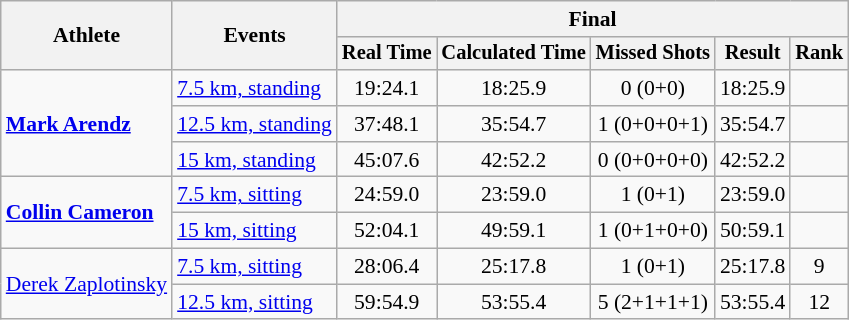<table class="wikitable" style="font-size:90%">
<tr>
<th rowspan="2">Athlete</th>
<th rowspan="2">Events</th>
<th colspan="5">Final</th>
</tr>
<tr style="font-size:95%">
<th>Real Time</th>
<th>Calculated Time</th>
<th>Missed Shots</th>
<th>Result</th>
<th>Rank</th>
</tr>
<tr align=center>
<td align=left rowspan=3><strong><a href='#'>Mark Arendz</a></strong></td>
<td align=left><a href='#'>7.5 km, standing</a></td>
<td>19:24.1</td>
<td>18:25.9</td>
<td>0 (0+0)</td>
<td>18:25.9</td>
<td></td>
</tr>
<tr align=center>
<td align=left><a href='#'>12.5 km, standing</a></td>
<td>37:48.1</td>
<td>35:54.7</td>
<td>1 (0+0+0+1)</td>
<td>35:54.7</td>
<td></td>
</tr>
<tr align=center>
<td align=left><a href='#'>15 km, standing</a></td>
<td>45:07.6</td>
<td>42:52.2</td>
<td>0 (0+0+0+0)</td>
<td>42:52.2</td>
<td></td>
</tr>
<tr align=center>
<td align=left rowspan=2><strong><a href='#'>Collin Cameron</a></strong></td>
<td align=left><a href='#'>7.5 km, sitting</a></td>
<td>24:59.0</td>
<td>23:59.0</td>
<td>1 (0+1)</td>
<td>23:59.0</td>
<td></td>
</tr>
<tr align=center>
<td align=left><a href='#'>15 km, sitting</a></td>
<td>52:04.1</td>
<td>49:59.1</td>
<td>1 (0+1+0+0)</td>
<td>50:59.1</td>
<td></td>
</tr>
<tr align=center>
<td align=left rowspan=2><a href='#'>Derek Zaplotinsky</a></td>
<td align=left><a href='#'>7.5 km, sitting</a></td>
<td>28:06.4</td>
<td>25:17.8</td>
<td>1 (0+1)</td>
<td>25:17.8</td>
<td>9</td>
</tr>
<tr align=center>
<td align=left><a href='#'>12.5 km, sitting</a></td>
<td>59:54.9</td>
<td>53:55.4</td>
<td>5 (2+1+1+1)</td>
<td>53:55.4</td>
<td>12</td>
</tr>
</table>
